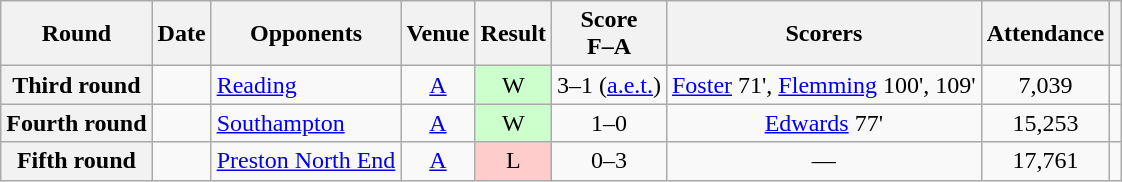<table class="wikitable plainrowheaders sortable" style="text-align:center">
<tr>
<th scope="col">Round</th>
<th scope="col">Date</th>
<th scope="col">Opponents</th>
<th scope="col">Venue</th>
<th scope="col">Result</th>
<th scope="col">Score<br>F–A</th>
<th scope="col" class="unsortable">Scorers</th>
<th scope="col">Attendance</th>
<th scope="col" class="unsortable"></th>
</tr>
<tr>
<th scope="row">Third round</th>
<td align="left"></td>
<td align="left"><a href='#'>Reading</a></td>
<td><a href='#'>A</a></td>
<td bgcolor="#ccffcc">W</td>
<td>3–1 (<a href='#'>a.e.t.</a>)</td>
<td><a href='#'>Foster</a> 71', <a href='#'>Flemming</a> 100', 109'</td>
<td>7,039</td>
<td></td>
</tr>
<tr>
<th scope="row">Fourth round</th>
<td align="left"></td>
<td align="left"><a href='#'>Southampton</a></td>
<td><a href='#'>A</a></td>
<td bgcolor="#ccffcc">W</td>
<td>1–0</td>
<td><a href='#'>Edwards</a> 77'</td>
<td>15,253</td>
<td></td>
</tr>
<tr>
<th scope="row">Fifth round</th>
<td align="left"></td>
<td align="left"><a href='#'>Preston North End</a></td>
<td><a href='#'>A</a></td>
<td bgcolor="#ffcccc">L</td>
<td>0–3</td>
<td>—</td>
<td>17,761</td>
<td></td>
</tr>
</table>
